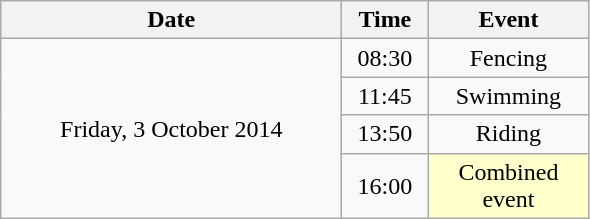<table class = "wikitable" style="text-align:center;">
<tr>
<th width=220>Date</th>
<th width=50>Time</th>
<th width=100>Event</th>
</tr>
<tr>
<td rowspan=4>Friday, 3 October 2014</td>
<td>08:30</td>
<td>Fencing</td>
</tr>
<tr>
<td>11:45</td>
<td>Swimming</td>
</tr>
<tr>
<td>13:50</td>
<td>Riding</td>
</tr>
<tr>
<td>16:00</td>
<td bgcolor=ffffcc>Combined event</td>
</tr>
</table>
